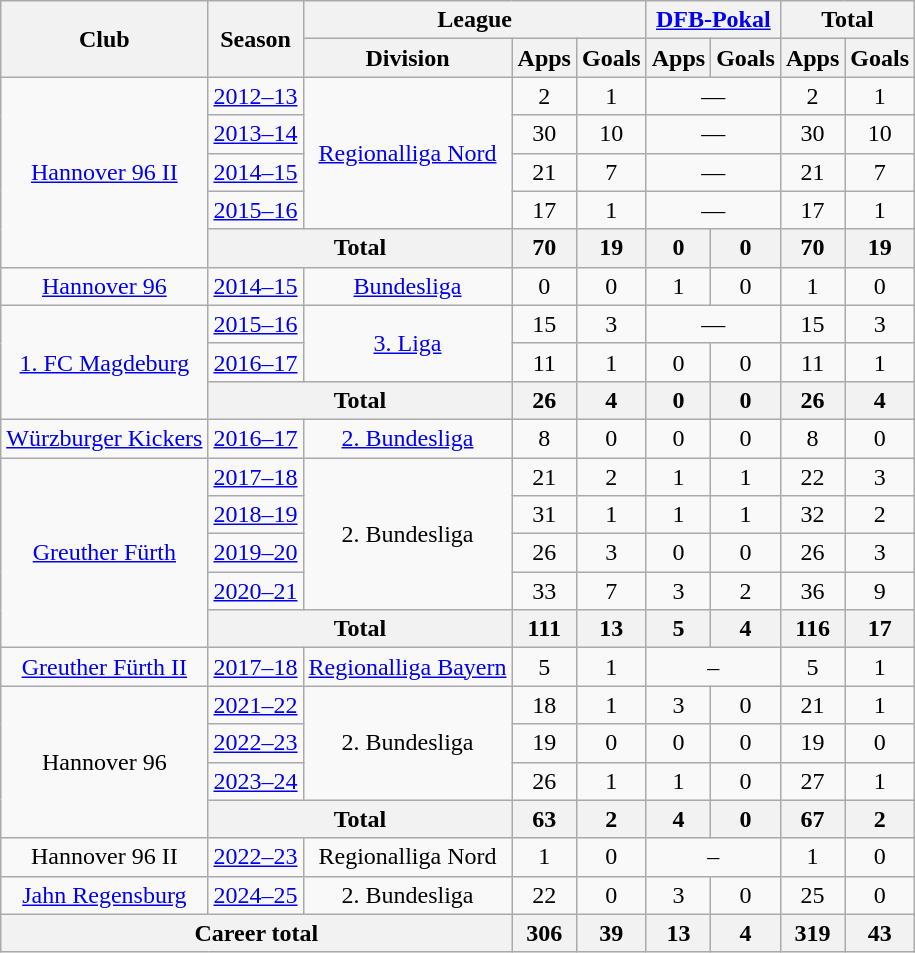<table class="wikitable" style="text-align: center">
<tr>
<th rowspan="2">Club</th>
<th rowspan="2">Season</th>
<th colspan="3">League</th>
<th colspan="2"><a href='#'>DFB-Pokal</a></th>
<th colspan="2">Total</th>
</tr>
<tr>
<th>Division</th>
<th>Apps</th>
<th>Goals</th>
<th>Apps</th>
<th>Goals</th>
<th>Apps</th>
<th>Goals</th>
</tr>
<tr>
<td rowspan="5"><a href='#'>Hannover 96 II</a></td>
<td><a href='#'>2012–13</a></td>
<td rowspan="4"><a href='#'>Regionalliga Nord</a></td>
<td>2</td>
<td>1</td>
<td colspan="2">—</td>
<td>2</td>
<td>1</td>
</tr>
<tr>
<td><a href='#'>2013–14</a></td>
<td>30</td>
<td>10</td>
<td colspan="2">—</td>
<td>30</td>
<td>10</td>
</tr>
<tr>
<td><a href='#'>2014–15</a></td>
<td>21</td>
<td>7</td>
<td colspan="2">—</td>
<td>21</td>
<td>7</td>
</tr>
<tr>
<td><a href='#'>2015–16</a></td>
<td>17</td>
<td>1</td>
<td colspan="2">—</td>
<td>17</td>
<td>1</td>
</tr>
<tr>
<th colspan="2">Total</th>
<th>70</th>
<th>19</th>
<th>0</th>
<th>0</th>
<th>70</th>
<th>19</th>
</tr>
<tr>
<td><a href='#'>Hannover 96</a></td>
<td><a href='#'>2014–15</a></td>
<td><a href='#'>Bundesliga</a></td>
<td>0</td>
<td>0</td>
<td>1</td>
<td>0</td>
<td>1</td>
<td>0</td>
</tr>
<tr>
<td rowspan="3"><a href='#'>1. FC Magdeburg</a></td>
<td><a href='#'>2015–16</a></td>
<td rowspan="2"><a href='#'>3. Liga</a></td>
<td>15</td>
<td>3</td>
<td colspan="2">—</td>
<td>15</td>
<td>3</td>
</tr>
<tr>
<td><a href='#'>2016–17</a></td>
<td>11</td>
<td>1</td>
<td>0</td>
<td>0</td>
<td>11</td>
<td>1</td>
</tr>
<tr>
<th colspan="2">Total</th>
<th>26</th>
<th>4</th>
<th>0</th>
<th>0</th>
<th>26</th>
<th>4</th>
</tr>
<tr>
<td><a href='#'>Würzburger Kickers</a></td>
<td><a href='#'>2016–17</a></td>
<td><a href='#'>2. Bundesliga</a></td>
<td>8</td>
<td>0</td>
<td>0</td>
<td>0</td>
<td>8</td>
<td>0</td>
</tr>
<tr>
<td rowspan="5"><a href='#'>Greuther Fürth</a></td>
<td><a href='#'>2017–18</a></td>
<td rowspan="4">2. Bundesliga</td>
<td>21</td>
<td>2</td>
<td>1</td>
<td>1</td>
<td>22</td>
<td>3</td>
</tr>
<tr>
<td><a href='#'>2018–19</a></td>
<td>31</td>
<td>1</td>
<td>1</td>
<td>1</td>
<td>32</td>
<td>2</td>
</tr>
<tr>
<td><a href='#'>2019–20</a></td>
<td>26</td>
<td>3</td>
<td>0</td>
<td>0</td>
<td>26</td>
<td>3</td>
</tr>
<tr>
<td><a href='#'>2020–21</a></td>
<td>33</td>
<td>7</td>
<td>3</td>
<td>2</td>
<td>36</td>
<td>9</td>
</tr>
<tr>
<th colspan="2">Total</th>
<th>111</th>
<th>13</th>
<th>5</th>
<th>4</th>
<th>116</th>
<th>17</th>
</tr>
<tr>
<td><a href='#'>Greuther Fürth II</a></td>
<td><a href='#'>2017–18</a></td>
<td><a href='#'>Regionalliga Bayern</a></td>
<td>5</td>
<td>1</td>
<td colspan="2">–</td>
<td>5</td>
<td>1</td>
</tr>
<tr>
<td rowspan="4">Hannover 96</td>
<td><a href='#'>2021–22</a></td>
<td rowspan="3">2. Bundesliga</td>
<td>18</td>
<td>1</td>
<td>3</td>
<td>0</td>
<td>21</td>
<td>1</td>
</tr>
<tr>
<td><a href='#'>2022–23</a></td>
<td>19</td>
<td>0</td>
<td>0</td>
<td>0</td>
<td>19</td>
<td>0</td>
</tr>
<tr>
<td><a href='#'>2023–24</a></td>
<td>26</td>
<td>1</td>
<td>1</td>
<td>0</td>
<td>27</td>
<td>1</td>
</tr>
<tr>
<th colspan="2">Total</th>
<th>63</th>
<th>2</th>
<th>4</th>
<th>0</th>
<th>67</th>
<th>2</th>
</tr>
<tr>
<td>Hannover 96 II</td>
<td><a href='#'>2022–23</a></td>
<td>Regionalliga Nord</td>
<td>1</td>
<td>0</td>
<td colspan="2">–</td>
<td>1</td>
<td>0</td>
</tr>
<tr>
<td><a href='#'>Jahn Regensburg</a></td>
<td><a href='#'>2024–25</a></td>
<td>2. Bundesliga</td>
<td>22</td>
<td>0</td>
<td>3</td>
<td>0</td>
<td>25</td>
<td>0</td>
</tr>
<tr>
<th colspan="3">Career total</th>
<th>306</th>
<th>39</th>
<th>13</th>
<th>4</th>
<th>319</th>
<th>43</th>
</tr>
</table>
